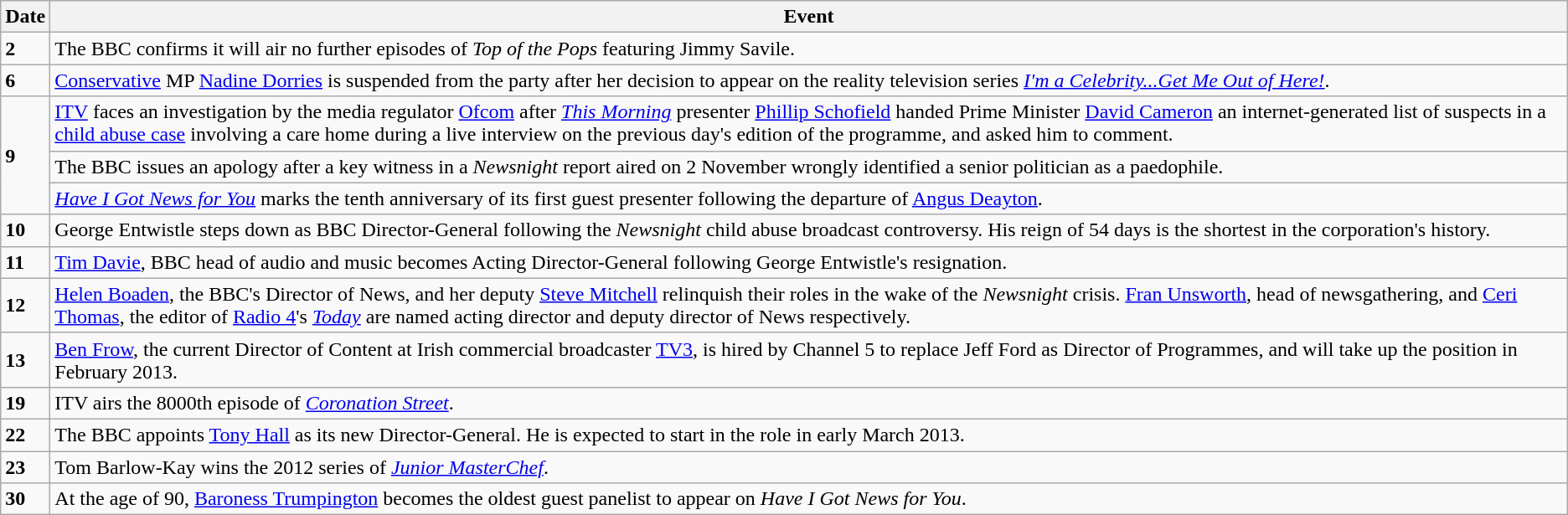<table class="wikitable">
<tr>
<th>Date</th>
<th>Event</th>
</tr>
<tr>
<td><strong>2</strong></td>
<td>The BBC confirms it will air no further episodes of <em>Top of the Pops</em> featuring Jimmy Savile.</td>
</tr>
<tr>
<td><strong>6</strong></td>
<td><a href='#'>Conservative</a> MP <a href='#'>Nadine Dorries</a> is suspended from the party after her decision to appear on the reality television series <em><a href='#'>I'm a Celebrity...Get Me Out of Here!</a></em>.</td>
</tr>
<tr>
<td rowspan=3><strong>9</strong></td>
<td><a href='#'>ITV</a> faces an investigation by the media regulator <a href='#'>Ofcom</a> after <em><a href='#'>This Morning</a></em> presenter <a href='#'>Phillip Schofield</a> handed Prime Minister <a href='#'>David Cameron</a> an internet-generated list of suspects in a <a href='#'>child abuse case</a> involving a care home during a live interview on the previous day's edition of the programme, and asked him to comment.</td>
</tr>
<tr>
<td>The BBC issues an apology after a key witness in a <em>Newsnight</em> report aired on 2 November wrongly identified a senior politician as a paedophile.</td>
</tr>
<tr>
<td><em><a href='#'>Have I Got News for You</a></em> marks the tenth anniversary of its first guest presenter following the departure of <a href='#'>Angus Deayton</a>.</td>
</tr>
<tr>
<td><strong>10</strong></td>
<td>George Entwistle steps down as BBC Director-General following the <em>Newsnight</em> child abuse broadcast controversy. His reign of 54 days is the shortest in the corporation's history.</td>
</tr>
<tr>
<td><strong>11</strong></td>
<td><a href='#'>Tim Davie</a>, BBC head of audio and music becomes Acting Director-General following George Entwistle's resignation.</td>
</tr>
<tr>
<td><strong>12</strong></td>
<td><a href='#'>Helen Boaden</a>, the BBC's Director of News, and her deputy <a href='#'>Steve Mitchell</a> relinquish their roles in the wake of the <em>Newsnight</em> crisis. <a href='#'>Fran Unsworth</a>, head of newsgathering, and <a href='#'>Ceri Thomas</a>, the editor of <a href='#'>Radio 4</a>'s <em><a href='#'>Today</a></em> are named acting director and deputy director of News respectively.</td>
</tr>
<tr>
<td><strong>13</strong></td>
<td><a href='#'>Ben Frow</a>, the current Director of Content at Irish commercial broadcaster <a href='#'>TV3</a>, is hired by Channel 5 to replace Jeff Ford as Director of Programmes, and will take up the position in February 2013.</td>
</tr>
<tr>
<td><strong>19</strong></td>
<td>ITV airs the 8000th episode of <em><a href='#'>Coronation Street</a></em>.</td>
</tr>
<tr>
<td><strong>22</strong></td>
<td>The BBC appoints <a href='#'>Tony Hall</a> as its new Director-General. He is expected to start in the role in early March 2013.</td>
</tr>
<tr>
<td><strong>23</strong></td>
<td>Tom Barlow-Kay wins the 2012 series of <em><a href='#'>Junior MasterChef</a></em>.</td>
</tr>
<tr>
<td><strong>30</strong></td>
<td>At the age of 90, <a href='#'>Baroness Trumpington</a> becomes the oldest guest panelist to appear on <em>Have I Got News for You</em>.</td>
</tr>
</table>
